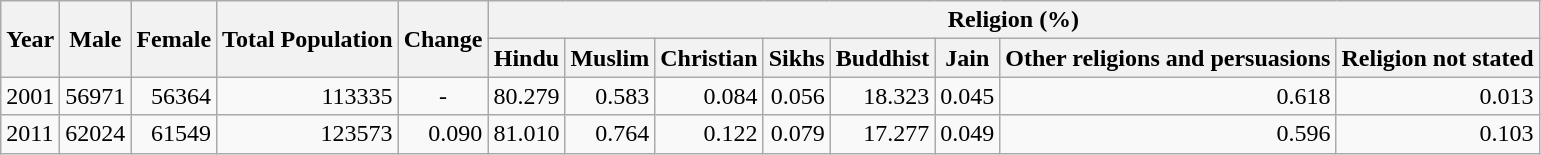<table class="wikitable">
<tr>
<th rowspan="2">Year</th>
<th rowspan="2">Male</th>
<th rowspan="2">Female</th>
<th rowspan="2">Total Population</th>
<th rowspan="2">Change</th>
<th colspan="8">Religion (%)</th>
</tr>
<tr>
<th>Hindu</th>
<th>Muslim</th>
<th>Christian</th>
<th>Sikhs</th>
<th>Buddhist</th>
<th>Jain</th>
<th>Other religions and persuasions</th>
<th>Religion not stated</th>
</tr>
<tr>
<td>2001</td>
<td style="text-align:right;">56971</td>
<td style="text-align:right;">56364</td>
<td style="text-align:right;">113335</td>
<td style="text-align:center;">-</td>
<td style="text-align:right;">80.279</td>
<td style="text-align:right;">0.583</td>
<td style="text-align:right;">0.084</td>
<td style="text-align:right;">0.056</td>
<td style="text-align:right;">18.323</td>
<td style="text-align:right;">0.045</td>
<td style="text-align:right;">0.618</td>
<td style="text-align:right;">0.013</td>
</tr>
<tr>
<td>2011</td>
<td style="text-align:right;">62024</td>
<td style="text-align:right;">61549</td>
<td style="text-align:right;">123573</td>
<td style="text-align:right;">0.090</td>
<td style="text-align:right;">81.010</td>
<td style="text-align:right;">0.764</td>
<td style="text-align:right;">0.122</td>
<td style="text-align:right;">0.079</td>
<td style="text-align:right;">17.277</td>
<td style="text-align:right;">0.049</td>
<td style="text-align:right;">0.596</td>
<td style="text-align:right;">0.103</td>
</tr>
</table>
